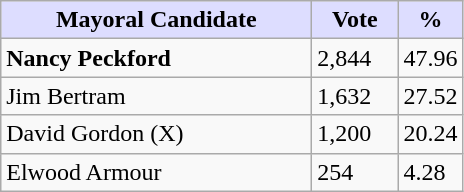<table class="wikitable">
<tr>
<th style="background:#ddf; width:200px;">Mayoral Candidate</th>
<th style="background:#ddf; width:50px;">Vote</th>
<th style="background:#ddf; width:30px;">%</th>
</tr>
<tr>
<td><strong>Nancy Peckford</strong></td>
<td>2,844</td>
<td>47.96</td>
</tr>
<tr>
<td>Jim Bertram</td>
<td>1,632</td>
<td>27.52</td>
</tr>
<tr>
<td>David Gordon (X)</td>
<td>1,200</td>
<td>20.24</td>
</tr>
<tr>
<td>Elwood Armour</td>
<td>254</td>
<td>4.28</td>
</tr>
</table>
